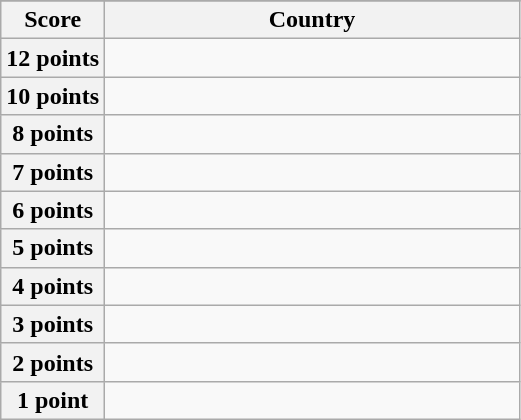<table class="wikitable">
<tr>
</tr>
<tr>
<th scope="col" width="20%">Score</th>
<th scope="col">Country</th>
</tr>
<tr>
<th scope="row">12 points</th>
<td></td>
</tr>
<tr>
<th scope="row">10 points</th>
<td></td>
</tr>
<tr>
<th scope="row">8 points</th>
<td></td>
</tr>
<tr>
<th scope="row">7 points</th>
<td></td>
</tr>
<tr>
<th scope="row">6 points</th>
<td></td>
</tr>
<tr>
<th scope="row">5 points</th>
<td></td>
</tr>
<tr>
<th scope="row">4 points</th>
<td></td>
</tr>
<tr>
<th scope="row">3 points</th>
<td></td>
</tr>
<tr>
<th scope="row">2 points</th>
<td></td>
</tr>
<tr>
<th scope="row">1 point</th>
<td></td>
</tr>
</table>
